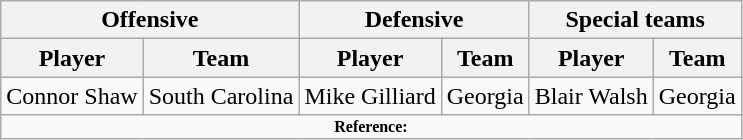<table class="wikitable" border="1">
<tr>
<th colspan="2">Offensive</th>
<th colspan="2">Defensive</th>
<th colspan="2">Special teams</th>
</tr>
<tr>
<th>Player</th>
<th>Team</th>
<th>Player</th>
<th>Team</th>
<th>Player</th>
<th>Team</th>
</tr>
<tr>
<td>Connor Shaw</td>
<td>South Carolina</td>
<td>Mike Gilliard</td>
<td>Georgia</td>
<td>Blair Walsh</td>
<td>Georgia</td>
</tr>
<tr>
<td colspan="6" style="font-size: 8pt" align="center"><strong>Reference:</strong></td>
</tr>
</table>
